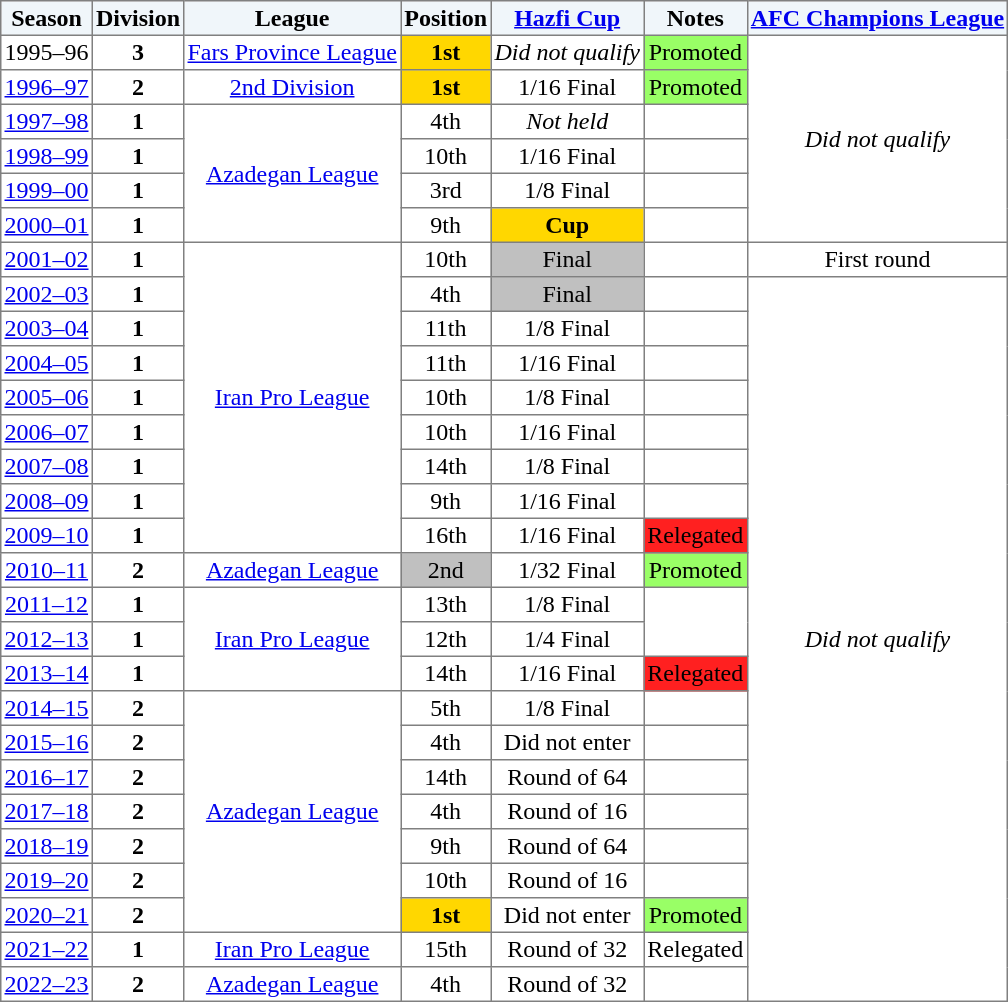<table border="1" cellpadding="2" style="border-collapse:collapse; text-align:center; font-size:normal;">
<tr style="background:#f0f6fa;">
<th>Season</th>
<th>Division</th>
<th>League</th>
<th>Position</th>
<th><a href='#'>Hazfi Cup</a></th>
<th>Notes</th>
<th><a href='#'>AFC Champions League</a></th>
</tr>
<tr>
<td>1995–96</td>
<td><strong>3</strong></td>
<td><a href='#'>Fars Province League</a></td>
<td bgcolor=gold><strong>1st</strong></td>
<td><em>Did not qualify</em></td>
<td style="background:#9f6;">Promoted</td>
<td rowspan=6><em>Did not qualify</em></td>
</tr>
<tr>
<td><a href='#'>1996–97</a></td>
<td><strong>2</strong></td>
<td><a href='#'>2nd Division</a></td>
<td bgcolor=gold><strong>1st</strong></td>
<td>1/16 Final</td>
<td style="background:#9f6;">Promoted</td>
</tr>
<tr>
<td><a href='#'>1997–98</a></td>
<td><strong>1</strong></td>
<td rowspan="4"><a href='#'>Azadegan League</a></td>
<td>4th</td>
<td><em>Not held</em></td>
<td></td>
</tr>
<tr>
<td><a href='#'>1998–99</a></td>
<td><strong>1</strong></td>
<td>10th</td>
<td>1/16 Final</td>
<td></td>
</tr>
<tr>
<td><a href='#'>1999–00</a></td>
<td><strong>1</strong></td>
<td>3rd</td>
<td>1/8 Final</td>
<td></td>
</tr>
<tr>
<td><a href='#'>2000–01</a></td>
<td><strong>1</strong></td>
<td>9th</td>
<td bgcolor=gold><strong>Cup</strong></td>
<td></td>
</tr>
<tr>
<td><a href='#'>2001–02</a></td>
<td><strong>1</strong></td>
<td rowspan="9"><a href='#'>Iran Pro League</a></td>
<td>10th</td>
<td style="background:silver;">Final</td>
<td></td>
<td>First round</td>
</tr>
<tr>
<td><a href='#'>2002–03</a></td>
<td><strong>1</strong></td>
<td>4th</td>
<td style="background:silver;">Final</td>
<td></td>
<td rowspan="21"><em>Did not qualify</em></td>
</tr>
<tr>
<td><a href='#'>2003–04</a></td>
<td><strong>1</strong></td>
<td>11th</td>
<td>1/8 Final</td>
<td></td>
</tr>
<tr>
<td><a href='#'>2004–05</a></td>
<td><strong>1</strong></td>
<td>11th</td>
<td>1/16 Final</td>
<td></td>
</tr>
<tr>
<td><a href='#'>2005–06</a></td>
<td><strong>1</strong></td>
<td>10th</td>
<td>1/8 Final</td>
<td></td>
</tr>
<tr>
<td><a href='#'>2006–07</a></td>
<td><strong>1</strong></td>
<td>10th</td>
<td>1/16 Final</td>
<td></td>
</tr>
<tr>
<td><a href='#'>2007–08</a></td>
<td><strong>1</strong></td>
<td>14th</td>
<td>1/8 Final</td>
<td></td>
</tr>
<tr>
<td><a href='#'>2008–09</a></td>
<td><strong>1</strong></td>
<td>9th</td>
<td>1/16 Final</td>
<td></td>
</tr>
<tr>
<td><a href='#'>2009–10</a></td>
<td><strong>1</strong></td>
<td>16th</td>
<td>1/16 Final</td>
<td bgcolor=FF2020>Relegated</td>
</tr>
<tr>
<td><a href='#'>2010–11</a></td>
<td><strong>2</strong></td>
<td><a href='#'>Azadegan League</a></td>
<td style="background:silver;">2nd</td>
<td>1/32 Final</td>
<td style="background:#9f6;">Promoted</td>
</tr>
<tr>
<td><a href='#'>2011–12</a></td>
<td><strong>1</strong></td>
<td rowspan="3"><a href='#'>Iran Pro League</a></td>
<td>13th</td>
<td>1/8 Final</td>
</tr>
<tr>
<td><a href='#'>2012–13</a></td>
<td><strong>1</strong></td>
<td>12th</td>
<td>1/4 Final</td>
</tr>
<tr>
<td><a href='#'>2013–14</a></td>
<td><strong>1</strong></td>
<td>14th</td>
<td>1/16 Final</td>
<td bgcolor=FF2020>Relegated</td>
</tr>
<tr>
<td><a href='#'>2014–15</a></td>
<td><strong>2</strong></td>
<td rowspan="7"><a href='#'>Azadegan League</a></td>
<td>5th</td>
<td>1/8 Final</td>
<td></td>
</tr>
<tr>
<td><a href='#'>2015–16</a></td>
<td><strong>2</strong></td>
<td>4th</td>
<td>Did not enter</td>
<td></td>
</tr>
<tr>
<td><a href='#'>2016–17</a></td>
<td><strong>2</strong></td>
<td>14th</td>
<td>Round of 64</td>
<td></td>
</tr>
<tr>
<td><a href='#'>2017–18</a></td>
<td><strong>2</strong></td>
<td>4th</td>
<td>Round of 16</td>
<td></td>
</tr>
<tr>
<td><a href='#'>2018–19</a></td>
<td><strong>2</strong></td>
<td>9th</td>
<td>Round of 64</td>
<td></td>
</tr>
<tr>
<td><a href='#'>2019–20</a></td>
<td><strong>2</strong></td>
<td>10th</td>
<td>Round of 16</td>
<td></td>
</tr>
<tr>
<td><a href='#'>2020–21</a></td>
<td><strong>2</strong></td>
<td bgcolor=gold><strong>1st</strong></td>
<td>Did not enter</td>
<td style="background:#9f6;">Promoted</td>
</tr>
<tr>
<td><a href='#'>2021–22</a></td>
<td><strong>1</strong></td>
<td><a href='#'>Iran Pro League</a></td>
<td>15th</td>
<td>Round of 32</td>
<td>Relegated</td>
</tr>
<tr>
<td><a href='#'>2022–23</a></td>
<td><strong>2</strong></td>
<td><a href='#'>Azadegan League</a></td>
<td>4th</td>
<td>Round of 32</td>
<td></td>
</tr>
</table>
